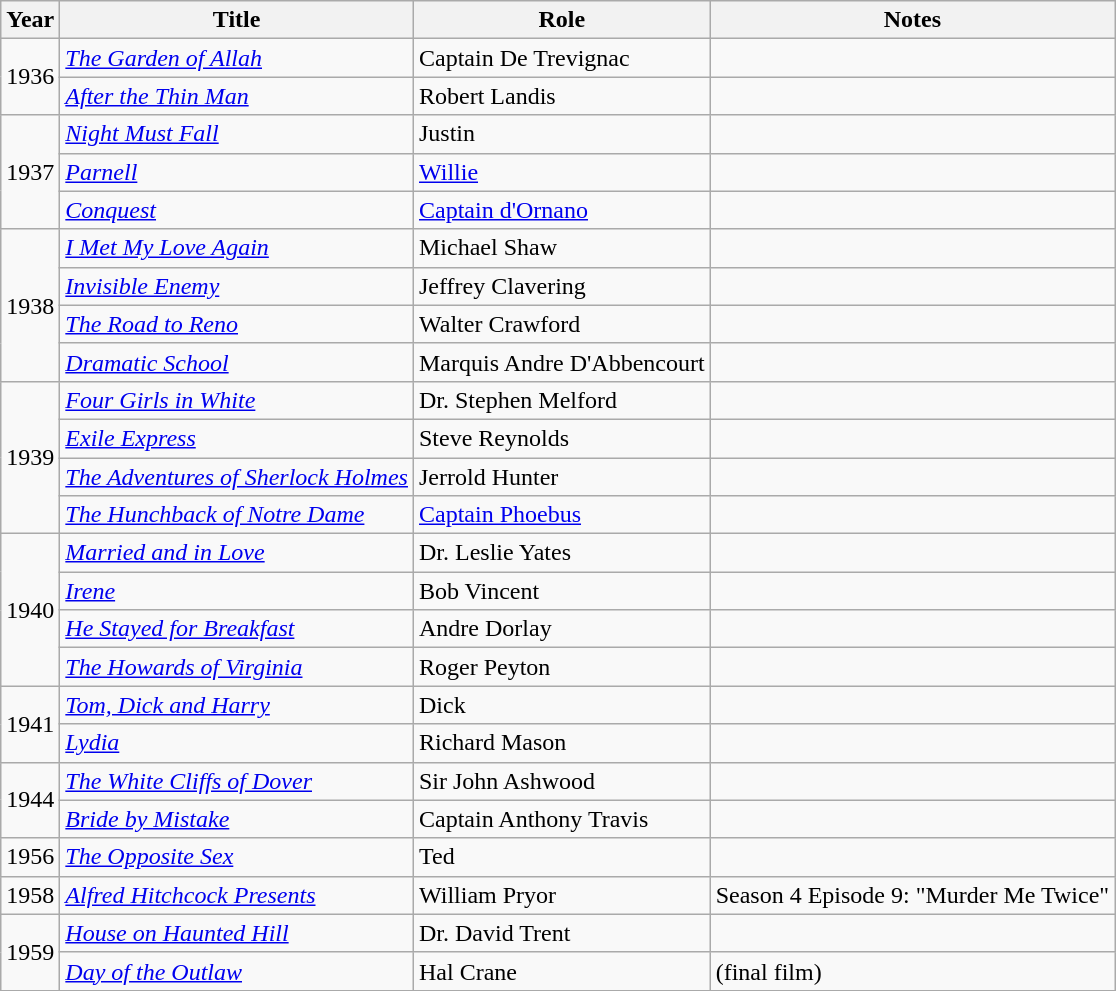<table class="wikitable">
<tr>
<th>Year</th>
<th>Title</th>
<th>Role</th>
<th>Notes</th>
</tr>
<tr>
<td rowspan=2>1936</td>
<td><em><a href='#'>The Garden of Allah</a></em></td>
<td>Captain De Trevignac</td>
<td></td>
</tr>
<tr>
<td><em><a href='#'>After the Thin Man</a></em></td>
<td>Robert Landis</td>
<td></td>
</tr>
<tr>
<td rowspan=3>1937</td>
<td><em><a href='#'>Night Must Fall</a></em></td>
<td>Justin</td>
<td></td>
</tr>
<tr>
<td><em><a href='#'>Parnell</a></em></td>
<td><a href='#'>Willie</a></td>
<td></td>
</tr>
<tr>
<td><em><a href='#'>Conquest</a></em></td>
<td><a href='#'>Captain d'Ornano</a></td>
<td></td>
</tr>
<tr>
<td rowspan=4>1938</td>
<td><em><a href='#'>I Met My Love Again</a></em></td>
<td>Michael Shaw</td>
<td></td>
</tr>
<tr>
<td><em><a href='#'>Invisible Enemy</a></em></td>
<td>Jeffrey Clavering</td>
<td></td>
</tr>
<tr>
<td><em><a href='#'>The Road to Reno</a></em></td>
<td>Walter Crawford</td>
<td></td>
</tr>
<tr>
<td><em><a href='#'>Dramatic School</a></em></td>
<td>Marquis Andre D'Abbencourt</td>
<td></td>
</tr>
<tr>
<td rowspan=4>1939</td>
<td><em><a href='#'>Four Girls in White</a></em></td>
<td>Dr. Stephen Melford</td>
<td></td>
</tr>
<tr>
<td><em><a href='#'>Exile Express</a></em></td>
<td>Steve Reynolds</td>
<td></td>
</tr>
<tr>
<td><em><a href='#'>The Adventures of Sherlock Holmes</a></em></td>
<td>Jerrold Hunter</td>
<td></td>
</tr>
<tr>
<td><em><a href='#'>The Hunchback of Notre Dame</a></em></td>
<td><a href='#'>Captain Phoebus</a></td>
<td></td>
</tr>
<tr>
<td rowspan=4>1940</td>
<td><em><a href='#'>Married and in Love</a></em></td>
<td>Dr. Leslie Yates</td>
<td></td>
</tr>
<tr>
<td><em><a href='#'>Irene</a></em></td>
<td>Bob Vincent</td>
<td></td>
</tr>
<tr>
<td><em><a href='#'>He Stayed for Breakfast</a></em></td>
<td>Andre Dorlay</td>
<td></td>
</tr>
<tr>
<td><em><a href='#'>The Howards of Virginia</a></em></td>
<td>Roger Peyton</td>
<td></td>
</tr>
<tr>
<td rowspan=2>1941</td>
<td><em><a href='#'>Tom, Dick and Harry</a></em></td>
<td>Dick</td>
<td></td>
</tr>
<tr>
<td><em><a href='#'>Lydia</a></em></td>
<td>Richard Mason</td>
<td></td>
</tr>
<tr>
<td rowspan=2>1944</td>
<td><em><a href='#'>The White Cliffs of Dover</a></em></td>
<td>Sir John Ashwood</td>
<td></td>
</tr>
<tr>
<td><em><a href='#'>Bride by Mistake</a></em></td>
<td>Captain Anthony Travis</td>
<td></td>
</tr>
<tr>
<td>1956</td>
<td><em><a href='#'>The Opposite Sex</a></em></td>
<td>Ted</td>
<td></td>
</tr>
<tr>
<td>1958</td>
<td><em><a href='#'>Alfred Hitchcock Presents</a></em></td>
<td>William Pryor</td>
<td>Season 4 Episode 9: "Murder Me Twice"</td>
</tr>
<tr>
<td rowspan=2>1959</td>
<td><em><a href='#'>House on Haunted Hill</a></em></td>
<td>Dr. David Trent</td>
<td></td>
</tr>
<tr>
<td><em><a href='#'>Day of the Outlaw</a></em></td>
<td>Hal Crane</td>
<td>(final film)</td>
</tr>
</table>
